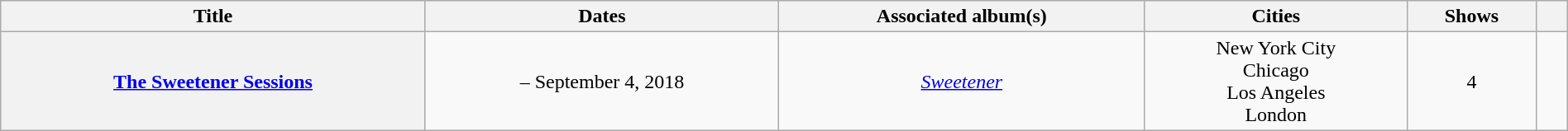<table class="wikitable sortable plainrowheaders" style="text-align:center;" width="100%">
<tr>
<th scope="col">Title</th>
<th scope="col">Dates</th>
<th scope="col">Associated album(s)</th>
<th scope="col">Cities</th>
<th scope="col">Shows</th>
<th scope="col" width="2%" class="unsortable"></th>
</tr>
<tr>
<th scope="row"><a href='#'>The Sweetener Sessions</a></th>
<td> – September 4, 2018</td>
<td><em><a href='#'>Sweetener</a></em></td>
<td>New York City<br>Chicago<br>Los Angeles<br>London</td>
<td>4</td>
<td><br><br></td>
</tr>
</table>
